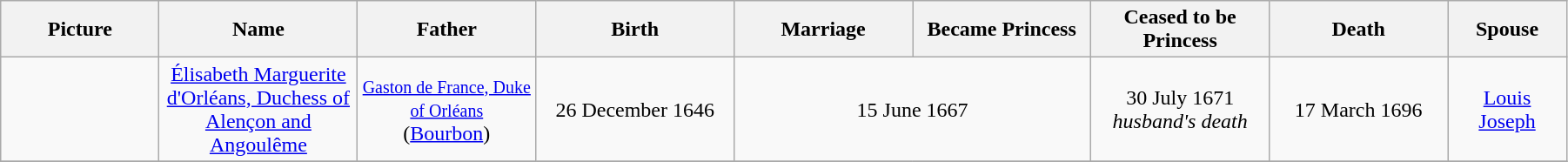<table width=95% class="wikitable">
<tr>
<th width = "8%">Picture</th>
<th width = "10%">Name</th>
<th width = "9%">Father</th>
<th width = "10%">Birth</th>
<th width = "9%">Marriage</th>
<th width = "9%">Became Princess</th>
<th width = "9%">Ceased to be Princess</th>
<th width = "9%">Death</th>
<th width = "6%">Spouse</th>
</tr>
<tr>
<td align="center"></td>
<td align="center"><a href='#'>Élisabeth Marguerite d'Orléans, Duchess of Alençon and Angoulême</a></td>
<td align="center"><small><a href='#'>Gaston de France, Duke of Orléans</a></small><br>(<a href='#'>Bourbon</a>)</td>
<td align="center">26 December 1646</td>
<td align="center" colspan="2">15 June 1667</td>
<td align="center">30 July 1671<br><em>husband's death</em></td>
<td align="center">17 March 1696</td>
<td align="center"><a href='#'>Louis Joseph</a></td>
</tr>
<tr>
</tr>
</table>
